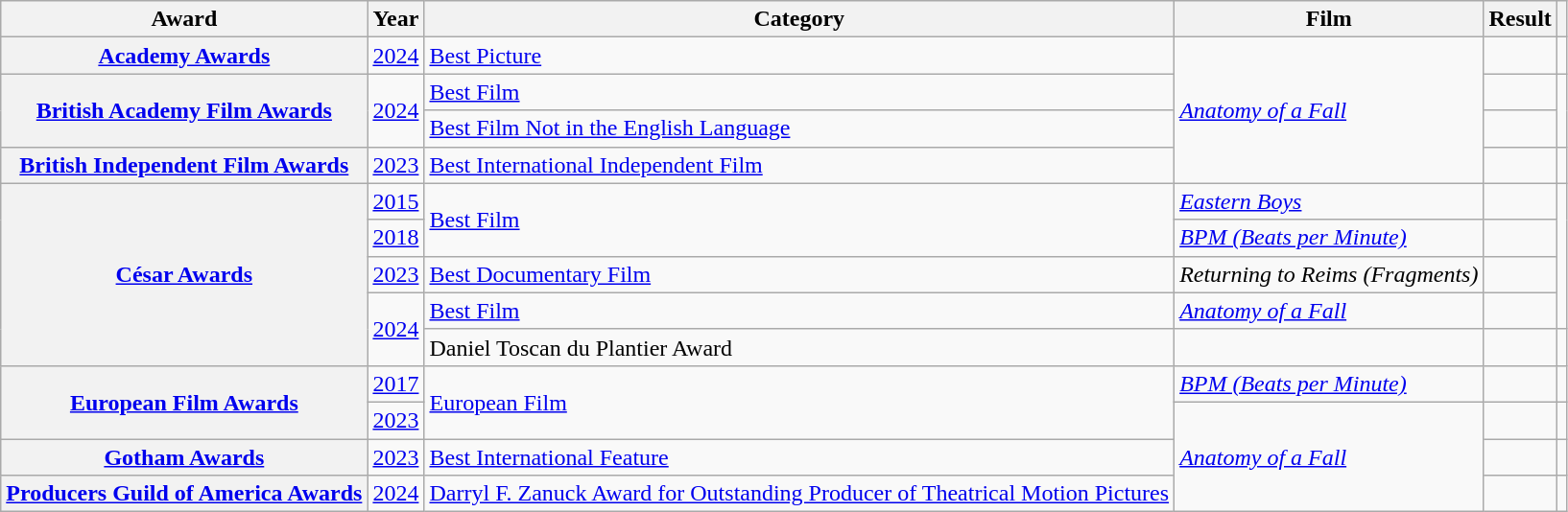<table class="wikitable sortable plainrowheaders">
<tr>
<th scope="col">Award</th>
<th scope="col">Year</th>
<th scope="col">Category</th>
<th scope="col">Film</th>
<th scope="col">Result</th>
<th scope="col"></th>
</tr>
<tr>
<th scope="row"><a href='#'>Academy Awards</a></th>
<td><a href='#'>2024</a></td>
<td><a href='#'>Best Picture</a></td>
<td rowspan="4"><em><a href='#'>Anatomy of a Fall</a></em></td>
<td></td>
<td></td>
</tr>
<tr>
<th rowspan="2" scope="row"><a href='#'>British Academy Film Awards</a></th>
<td rowspan="2"><a href='#'>2024</a></td>
<td><a href='#'>Best Film</a></td>
<td></td>
<td rowspan="2"></td>
</tr>
<tr>
<td><a href='#'>Best Film Not in the English Language</a></td>
<td></td>
</tr>
<tr>
<th scope="row"><a href='#'>British Independent Film Awards</a></th>
<td><a href='#'>2023</a></td>
<td><a href='#'>Best International Independent Film</a></td>
<td></td>
<td></td>
</tr>
<tr>
<th rowspan="5" scope="row"><a href='#'>César Awards</a></th>
<td><a href='#'>2015</a></td>
<td rowspan="2"><a href='#'>Best Film</a></td>
<td><em><a href='#'>Eastern Boys</a></em></td>
<td></td>
<td rowspan="4"></td>
</tr>
<tr>
<td><a href='#'>2018</a></td>
<td><em><a href='#'>BPM (Beats per Minute)</a></em></td>
<td></td>
</tr>
<tr>
<td><a href='#'>2023</a></td>
<td><a href='#'>Best Documentary Film</a></td>
<td><em>Returning to Reims (Fragments)</em></td>
<td></td>
</tr>
<tr>
<td rowspan="2"><a href='#'>2024</a></td>
<td><a href='#'>Best Film</a></td>
<td><em><a href='#'>Anatomy of a Fall</a></em></td>
<td></td>
</tr>
<tr>
<td>Daniel Toscan du Plantier Award</td>
<td></td>
<td></td>
<td></td>
</tr>
<tr>
<th rowspan="2" scope="row"><a href='#'>European Film Awards</a></th>
<td><a href='#'>2017</a></td>
<td rowspan="2"><a href='#'>European Film</a></td>
<td><em><a href='#'>BPM (Beats per Minute)</a></em></td>
<td></td>
<td></td>
</tr>
<tr>
<td><a href='#'>2023</a></td>
<td rowspan="3"><em><a href='#'>Anatomy of a Fall</a></em></td>
<td></td>
<td></td>
</tr>
<tr>
<th scope="row"><a href='#'>Gotham Awards</a></th>
<td><a href='#'>2023</a></td>
<td><a href='#'>Best International Feature</a></td>
<td></td>
<td></td>
</tr>
<tr>
<th scope="row"><a href='#'>Producers Guild of America Awards</a></th>
<td><a href='#'>2024</a></td>
<td><a href='#'>Darryl F. Zanuck Award for Outstanding Producer of Theatrical Motion Pictures</a></td>
<td></td>
<td></td>
</tr>
</table>
